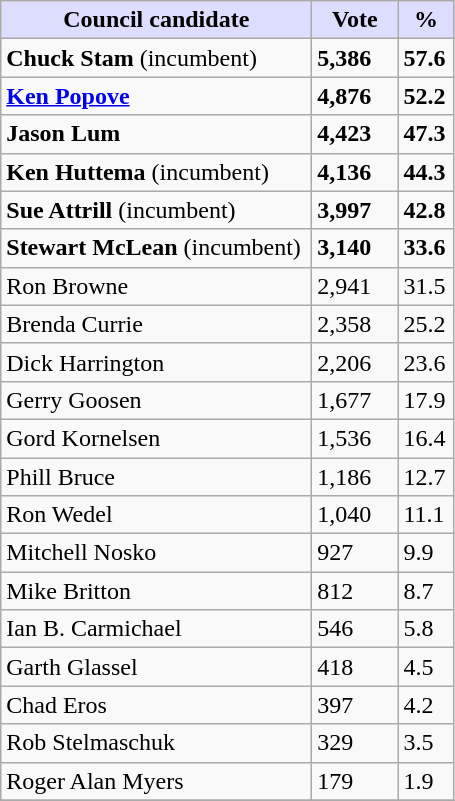<table class="wikitable">
<tr>
<th style="background:#ddf;" width="200px">Council candidate</th>
<th style="background:#ddf;" width="50px">Vote</th>
<th style="background:#ddf;" width="30px">%</th>
</tr>
<tr>
<td><strong>Chuck Stam</strong> (incumbent)</td>
<td><strong>5,386</strong></td>
<td><strong>57.6</strong></td>
</tr>
<tr>
<td><strong><a href='#'>Ken Popove</a></strong></td>
<td><strong>4,876</strong></td>
<td><strong>52.2</strong></td>
</tr>
<tr>
<td><strong>Jason Lum</strong></td>
<td><strong>4,423</strong></td>
<td><strong>47.3</strong></td>
</tr>
<tr>
<td><strong>Ken Huttema</strong> (incumbent)</td>
<td><strong>4,136</strong></td>
<td><strong>44.3</strong></td>
</tr>
<tr>
<td><strong>Sue Attrill</strong> (incumbent)</td>
<td><strong>3,997</strong></td>
<td><strong>42.8</strong></td>
</tr>
<tr>
<td><strong>Stewart McLean</strong> (incumbent)</td>
<td><strong>3,140</strong></td>
<td><strong>33.6</strong></td>
</tr>
<tr>
<td>Ron Browne</td>
<td>2,941</td>
<td>31.5</td>
</tr>
<tr>
<td>Brenda Currie</td>
<td>2,358</td>
<td>25.2</td>
</tr>
<tr>
<td>Dick Harrington</td>
<td>2,206</td>
<td>23.6</td>
</tr>
<tr>
<td>Gerry Goosen</td>
<td>1,677</td>
<td>17.9</td>
</tr>
<tr>
<td>Gord Kornelsen</td>
<td>1,536</td>
<td>16.4</td>
</tr>
<tr>
<td>Phill Bruce</td>
<td>1,186</td>
<td>12.7</td>
</tr>
<tr>
<td>Ron Wedel</td>
<td>1,040</td>
<td>11.1</td>
</tr>
<tr>
<td>Mitchell Nosko</td>
<td>927</td>
<td>9.9</td>
</tr>
<tr>
<td>Mike Britton</td>
<td>812</td>
<td>8.7</td>
</tr>
<tr>
<td>Ian B. Carmichael</td>
<td>546</td>
<td>5.8</td>
</tr>
<tr>
<td>Garth Glassel</td>
<td>418</td>
<td>4.5</td>
</tr>
<tr>
<td>Chad Eros</td>
<td>397</td>
<td>4.2</td>
</tr>
<tr>
<td>Rob Stelmaschuk</td>
<td>329</td>
<td>3.5</td>
</tr>
<tr>
<td>Roger Alan Myers</td>
<td>179</td>
<td>1.9</td>
</tr>
<tr>
</tr>
</table>
